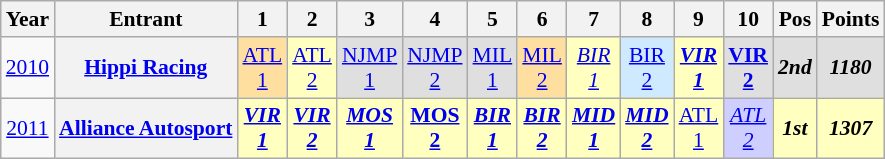<table class="wikitable" style="text-align:center; font-size:90%">
<tr>
<th>Year</th>
<th>Entrant</th>
<th>1</th>
<th>2</th>
<th>3</th>
<th>4</th>
<th>5</th>
<th>6</th>
<th>7</th>
<th>8</th>
<th>9</th>
<th>10</th>
<th>Pos</th>
<th>Points</th>
</tr>
<tr>
<td><a href='#'>2010</a></td>
<th><a href='#'>Hippi Racing</a></th>
<td style="background:#FFDF9F;"><a href='#'>ATL<br>1</a><br></td>
<td style="background:#FFFFBF;"><a href='#'>ATL<br>2</a><br></td>
<td style="background:#DFDFDF;"><a href='#'>NJMP<br>1</a><br></td>
<td style="background:#DFDFDF;"><a href='#'>NJMP<br>2</a><br></td>
<td style="background:#DFDFDF;"><a href='#'>MIL<br>1</a><br></td>
<td style="background:#FFDF9F;"><a href='#'>MIL<br>2</a><br></td>
<td style="background:#FFFFBF;"><em><a href='#'>BIR<br>1</a></em><br></td>
<td style="background:#CFEAFF;"><a href='#'>BIR<br>2</a><br></td>
<td style="background:#FFFFBF;"><strong><em><a href='#'>VIR<br>1</a></em></strong><br></td>
<td style="background:#DFDFDF;"><strong><a href='#'>VIR<br>2</a></strong><br></td>
<td style="background:#DFDFDF;"><strong><em>2nd</em></strong></td>
<td style="background:#DFDFDF;"><strong><em>1180</em></strong></td>
</tr>
<tr>
<td><a href='#'>2011</a></td>
<th><a href='#'>Alliance Autosport</a></th>
<td style="background:#FFFFBF;"><strong><em><a href='#'>VIR<br>1</a></em></strong><br></td>
<td style="background:#FFFFBF;"><strong><em><a href='#'>VIR<br>2</a></em></strong><br></td>
<td style="background:#FFFFBF;"><strong><em><a href='#'>MOS<br>1</a></em></strong><br></td>
<td style="background:#FFFFBF;"><strong><a href='#'>MOS<br>2</a></strong><br></td>
<td style="background:#FFFFBF;"><strong><em><a href='#'>BIR<br>1</a></em></strong><br></td>
<td style="background:#FFFFBF;"><strong><em><a href='#'>BIR<br>2</a></em></strong><br></td>
<td style="background:#FFFFBF;"><strong><em><a href='#'>MID<br>1</a></em></strong><br></td>
<td style="background:#FFFFBF;"><strong><em><a href='#'>MID<br>2</a></em></strong><br></td>
<td style="background:#FFFFBF;"><a href='#'>ATL<br>1</a><br></td>
<td style="background:#CFCFFF;"><em><a href='#'>ATL<br>2</a></em><br></td>
<td style="background:#FFFFBF;"><strong><em>1st</em></strong></td>
<td style="background:#FFFFBF;"><strong><em>1307</em></strong></td>
</tr>
</table>
